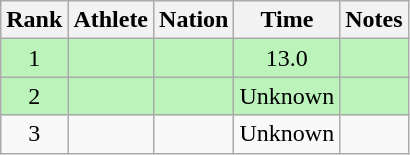<table class="wikitable sortable" style="text-align:center">
<tr>
<th>Rank</th>
<th>Athlete</th>
<th>Nation</th>
<th>Time</th>
<th>Notes</th>
</tr>
<tr style="background:#bbf3bb;">
<td>1</td>
<td align=left></td>
<td align=left></td>
<td>13.0</td>
<td></td>
</tr>
<tr style="background:#bbf3bb;">
<td>2</td>
<td align=left></td>
<td align=left></td>
<td>Unknown</td>
<td></td>
</tr>
<tr>
<td>3</td>
<td align=left></td>
<td align=left></td>
<td>Unknown</td>
<td></td>
</tr>
</table>
